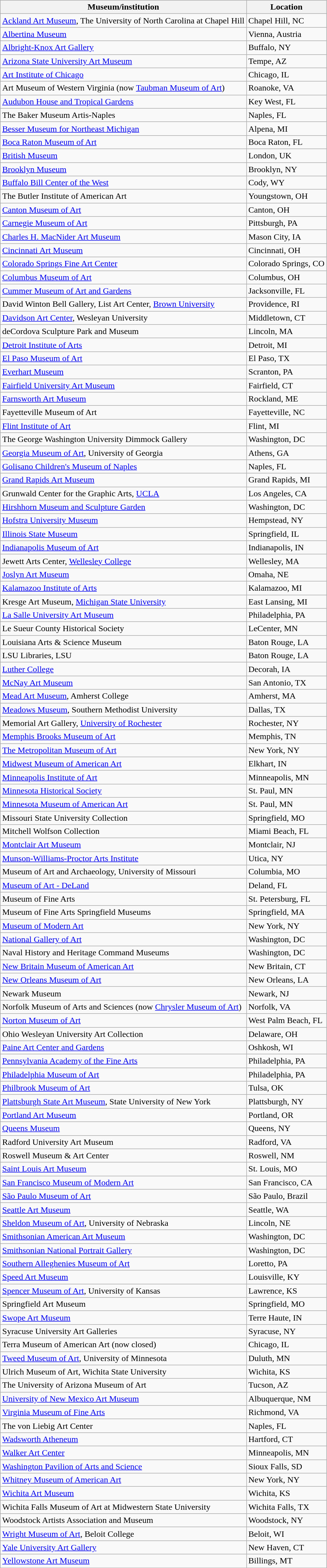<table class="wikitable">
<tr>
<th>Museum/institution</th>
<th>Location</th>
</tr>
<tr>
<td><a href='#'>Ackland Art Museum</a>, The University of North Carolina at Chapel Hill</td>
<td>Chapel Hill, NC</td>
</tr>
<tr>
<td><a href='#'>Albertina Museum</a></td>
<td>Vienna, Austria</td>
</tr>
<tr>
<td><a href='#'>Albright-Knox Art Gallery</a></td>
<td>Buffalo, NY</td>
</tr>
<tr>
<td><a href='#'>Arizona State University Art Museum</a></td>
<td>Tempe, AZ</td>
</tr>
<tr>
<td><a href='#'>Art Institute of Chicago</a></td>
<td>Chicago, IL</td>
</tr>
<tr>
<td>Art Museum of Western Virginia (now <a href='#'>Taubman Museum of Art</a>)</td>
<td>Roanoke, VA</td>
</tr>
<tr>
<td><a href='#'>Audubon House and Tropical Gardens</a></td>
<td>Key West, FL</td>
</tr>
<tr>
<td>The Baker Museum Artis-Naples</td>
<td>Naples, FL</td>
</tr>
<tr>
<td><a href='#'>Besser Museum for Northeast Michigan</a></td>
<td>Alpena, MI</td>
</tr>
<tr>
<td><a href='#'>Boca Raton Museum of Art</a></td>
<td>Boca Raton, FL</td>
</tr>
<tr>
<td><a href='#'>British Museum</a></td>
<td>London, UK</td>
</tr>
<tr>
<td><a href='#'>Brooklyn Museum</a></td>
<td>Brooklyn, NY</td>
</tr>
<tr>
<td><a href='#'>Buffalo Bill Center of the West</a></td>
<td>Cody, WY</td>
</tr>
<tr>
<td>The Butler Institute of American Art</td>
<td>Youngstown, OH</td>
</tr>
<tr>
<td><a href='#'>Canton Museum of Art</a></td>
<td>Canton, OH</td>
</tr>
<tr>
<td><a href='#'>Carnegie Museum of Art</a></td>
<td>Pittsburgh, PA</td>
</tr>
<tr>
<td><a href='#'>Charles H. MacNider Art Museum</a></td>
<td>Mason City, IA</td>
</tr>
<tr>
<td><a href='#'>Cincinnati Art Museum</a></td>
<td>Cincinnati, OH</td>
</tr>
<tr>
<td><a href='#'>Colorado Springs Fine Art Center</a></td>
<td>Colorado Springs, CO</td>
</tr>
<tr>
<td><a href='#'>Columbus Museum of Art</a></td>
<td>Columbus, OH</td>
</tr>
<tr>
<td><a href='#'>Cummer Museum of Art and Gardens</a></td>
<td>Jacksonville, FL</td>
</tr>
<tr>
<td>David Winton Bell Gallery, List Art Center, <a href='#'>Brown University</a></td>
<td>Providence, RI</td>
</tr>
<tr>
<td><a href='#'>Davidson Art Center</a>, Wesleyan University</td>
<td>Middletown, CT</td>
</tr>
<tr>
<td>deCordova Sculpture Park and Museum</td>
<td>Lincoln, MA</td>
</tr>
<tr>
<td><a href='#'>Detroit Institute of Arts</a></td>
<td>Detroit, MI</td>
</tr>
<tr>
<td><a href='#'>El Paso Museum of Art</a></td>
<td>El Paso, TX</td>
</tr>
<tr>
<td><a href='#'>Everhart Museum</a></td>
<td>Scranton, PA</td>
</tr>
<tr>
<td><a href='#'>Fairfield University Art Museum</a></td>
<td>Fairfield, CT</td>
</tr>
<tr>
<td><a href='#'>Farnsworth Art Museum</a></td>
<td>Rockland, ME</td>
</tr>
<tr>
<td>Fayetteville Museum of Art</td>
<td>Fayetteville, NC</td>
</tr>
<tr>
<td><a href='#'>Flint Institute of Art</a></td>
<td>Flint, MI</td>
</tr>
<tr>
<td>The George Washington University Dimmock Gallery</td>
<td>Washington, DC</td>
</tr>
<tr>
<td><a href='#'>Georgia Museum of Art</a>, University of Georgia</td>
<td>Athens, GA</td>
</tr>
<tr>
<td><a href='#'>Golisano Children's Museum of Naples</a></td>
<td>Naples, FL</td>
</tr>
<tr>
<td><a href='#'>Grand Rapids Art Museum</a></td>
<td>Grand Rapids, MI</td>
</tr>
<tr>
<td>Grunwald Center for the Graphic Arts, <a href='#'>UCLA</a></td>
<td>Los Angeles, CA</td>
</tr>
<tr>
<td><a href='#'>Hirshhorn Museum and Sculpture Garden</a></td>
<td>Washington, DC</td>
</tr>
<tr>
<td><a href='#'>Hofstra University Museum</a></td>
<td>Hempstead, NY</td>
</tr>
<tr>
<td><a href='#'>Illinois State Museum</a></td>
<td>Springfield, IL</td>
</tr>
<tr>
<td><a href='#'>Indianapolis Museum of Art</a></td>
<td>Indianapolis, IN</td>
</tr>
<tr>
<td>Jewett Arts Center, <a href='#'>Wellesley College</a></td>
<td>Wellesley, MA</td>
</tr>
<tr>
<td><a href='#'>Joslyn Art Museum</a></td>
<td>Omaha, NE</td>
</tr>
<tr>
<td><a href='#'>Kalamazoo Institute of Arts</a></td>
<td>Kalamazoo, MI</td>
</tr>
<tr>
<td>Kresge Art Museum, <a href='#'>Michigan State University</a></td>
<td>East Lansing, MI</td>
</tr>
<tr>
<td><a href='#'>La Salle University Art Museum</a></td>
<td>Philadelphia, PA</td>
</tr>
<tr>
<td>Le Sueur County Historical Society</td>
<td>LeCenter, MN</td>
</tr>
<tr>
<td>Louisiana Arts & Science Museum</td>
<td>Baton Rouge, LA</td>
</tr>
<tr>
<td>LSU Libraries, LSU</td>
<td>Baton Rouge, LA</td>
</tr>
<tr>
<td><a href='#'>Luther College</a></td>
<td>Decorah, IA</td>
</tr>
<tr>
<td><a href='#'>McNay Art Museum</a></td>
<td>San Antonio, TX</td>
</tr>
<tr>
<td><a href='#'>Mead Art Museum</a>, Amherst College</td>
<td>Amherst, MA</td>
</tr>
<tr>
<td><a href='#'>Meadows Museum</a>, Southern Methodist University</td>
<td>Dallas, TX</td>
</tr>
<tr>
<td>Memorial Art Gallery, <a href='#'>University of Rochester</a></td>
<td>Rochester, NY</td>
</tr>
<tr>
<td><a href='#'>Memphis Brooks Museum of Art</a></td>
<td>Memphis, TN</td>
</tr>
<tr>
<td><a href='#'>The Metropolitan Museum of Art</a></td>
<td>New York, NY</td>
</tr>
<tr>
<td><a href='#'>Midwest Museum of American Art</a></td>
<td>Elkhart, IN</td>
</tr>
<tr>
<td><a href='#'>Minneapolis Institute of Art</a></td>
<td>Minneapolis, MN</td>
</tr>
<tr>
<td><a href='#'>Minnesota Historical Society</a></td>
<td>St. Paul, MN</td>
</tr>
<tr>
<td><a href='#'>Minnesota Museum of American Art</a></td>
<td>St. Paul, MN</td>
</tr>
<tr>
<td>Missouri State University Collection</td>
<td>Springfield, MO</td>
</tr>
<tr>
<td>Mitchell Wolfson Collection</td>
<td>Miami Beach, FL</td>
</tr>
<tr>
<td><a href='#'>Montclair Art Museum</a></td>
<td>Montclair, NJ</td>
</tr>
<tr>
<td><a href='#'>Munson-Williams-Proctor Arts Institute</a></td>
<td>Utica, NY</td>
</tr>
<tr>
<td>Museum of Art and Archaeology, University of Missouri</td>
<td>Columbia, MO</td>
</tr>
<tr>
<td><a href='#'>Museum of Art - DeLand</a></td>
<td>Deland, FL</td>
</tr>
<tr>
<td>Museum of Fine Arts</td>
<td>St. Petersburg, FL</td>
</tr>
<tr>
<td>Museum of Fine Arts Springfield Museums</td>
<td>Springfield, MA</td>
</tr>
<tr>
<td><a href='#'>Museum of Modern Art</a></td>
<td>New York, NY</td>
</tr>
<tr>
<td><a href='#'>National Gallery of Art</a></td>
<td>Washington, DC</td>
</tr>
<tr>
<td>Naval History and Heritage Command Museums</td>
<td>Washington, DC</td>
</tr>
<tr>
<td><a href='#'>New Britain Museum of American Art</a></td>
<td>New Britain, CT</td>
</tr>
<tr>
<td><a href='#'>New Orleans Museum of Art</a></td>
<td>New Orleans, LA</td>
</tr>
<tr>
<td>Newark Museum</td>
<td>Newark, NJ</td>
</tr>
<tr>
<td>Norfolk Museum of Arts and Sciences (now <a href='#'>Chrysler Museum of Art</a>)</td>
<td>Norfolk, VA</td>
</tr>
<tr>
<td><a href='#'>Norton Museum of Art</a></td>
<td>West Palm Beach, FL</td>
</tr>
<tr>
<td>Ohio Wesleyan University Art Collection</td>
<td>Delaware, OH</td>
</tr>
<tr>
<td><a href='#'>Paine Art Center and Gardens</a></td>
<td>Oshkosh, WI</td>
</tr>
<tr>
<td><a href='#'>Pennsylvania Academy of the Fine Arts</a></td>
<td>Philadelphia, PA</td>
</tr>
<tr>
<td><a href='#'>Philadelphia Museum of Art</a></td>
<td>Philadelphia, PA</td>
</tr>
<tr>
<td><a href='#'>Philbrook Museum of Art</a></td>
<td>Tulsa, OK</td>
</tr>
<tr>
<td><a href='#'>Plattsburgh State Art Museum</a>, State University of New York</td>
<td>Plattsburgh, NY</td>
</tr>
<tr>
<td><a href='#'>Portland Art Museum</a></td>
<td>Portland, OR</td>
</tr>
<tr>
<td><a href='#'>Queens Museum</a></td>
<td>Queens, NY</td>
</tr>
<tr>
<td>Radford University Art Museum</td>
<td>Radford, VA</td>
</tr>
<tr>
<td>Roswell Museum & Art Center</td>
<td>Roswell, NM</td>
</tr>
<tr>
<td><a href='#'>Saint Louis Art Museum</a></td>
<td>St. Louis, MO</td>
</tr>
<tr>
<td><a href='#'>San Francisco Museum of Modern Art</a></td>
<td>San Francisco, CA</td>
</tr>
<tr>
<td><a href='#'>São Paulo Museum of Art</a></td>
<td>São Paulo, Brazil</td>
</tr>
<tr>
<td><a href='#'>Seattle Art Museum</a></td>
<td>Seattle, WA</td>
</tr>
<tr>
<td><a href='#'>Sheldon Museum of Art</a>, University of Nebraska</td>
<td>Lincoln, NE</td>
</tr>
<tr>
<td><a href='#'>Smithsonian American Art Museum</a></td>
<td>Washington, DC</td>
</tr>
<tr>
<td><a href='#'>Smithsonian National Portrait Gallery</a></td>
<td>Washington, DC</td>
</tr>
<tr>
<td><a href='#'>Southern Alleghenies Museum of Art</a></td>
<td>Loretto, PA</td>
</tr>
<tr>
<td><a href='#'>Speed Art Museum</a></td>
<td>Louisville, KY</td>
</tr>
<tr>
<td><a href='#'>Spencer Museum of Art</a>, University of Kansas</td>
<td>Lawrence, KS</td>
</tr>
<tr>
<td>Springfield Art Museum</td>
<td>Springfield, MO</td>
</tr>
<tr>
<td><a href='#'>Swope Art Museum</a></td>
<td>Terre Haute, IN</td>
</tr>
<tr>
<td>Syracuse University Art Galleries</td>
<td>Syracuse, NY</td>
</tr>
<tr>
<td>Terra Museum of American Art (now closed)</td>
<td>Chicago, IL</td>
</tr>
<tr>
<td><a href='#'>Tweed Museum of Art</a>, University of Minnesota</td>
<td>Duluth, MN</td>
</tr>
<tr>
<td>Ulrich Museum of Art, Wichita State University</td>
<td>Wichita, KS</td>
</tr>
<tr>
<td>The University of Arizona Museum of Art</td>
<td>Tucson, AZ</td>
</tr>
<tr>
<td><a href='#'>University of New Mexico Art Museum</a></td>
<td>Albuquerque, NM</td>
</tr>
<tr>
<td><a href='#'>Virginia Museum of Fine Arts</a></td>
<td>Richmond, VA</td>
</tr>
<tr>
<td>The von Liebig Art Center</td>
<td>Naples, FL</td>
</tr>
<tr>
<td><a href='#'>Wadsworth Atheneum</a></td>
<td>Hartford, CT</td>
</tr>
<tr>
<td><a href='#'>Walker Art Center</a></td>
<td>Minneapolis, MN</td>
</tr>
<tr>
<td><a href='#'>Washington Pavilion of Arts and Science</a></td>
<td>Sioux Falls, SD</td>
</tr>
<tr>
<td><a href='#'>Whitney Museum of American Art</a></td>
<td>New York, NY</td>
</tr>
<tr>
<td><a href='#'>Wichita Art Museum</a></td>
<td>Wichita, KS</td>
</tr>
<tr>
<td>Wichita Falls Museum of Art at Midwestern State University</td>
<td>Wichita Falls, TX</td>
</tr>
<tr>
<td>Woodstock Artists Association and Museum</td>
<td>Woodstock, NY</td>
</tr>
<tr>
<td><a href='#'>Wright Museum of Art</a>, Beloit College</td>
<td>Beloit, WI</td>
</tr>
<tr>
<td><a href='#'>Yale University Art Gallery</a></td>
<td>New Haven, CT</td>
</tr>
<tr>
<td><a href='#'>Yellowstone Art Museum</a></td>
<td>Billings, MT</td>
</tr>
</table>
